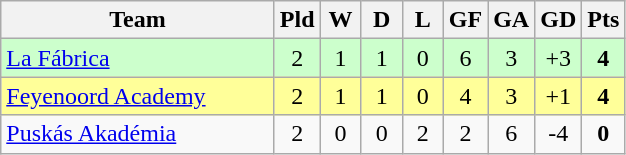<table class="wikitable" style="text-align: center;">
<tr>
<th width=175>Team</th>
<th width=20 abbr="Played">Pld</th>
<th width=20 abbr="Won">W</th>
<th width=20 abbr="Drawn">D</th>
<th width=20 abbr="Lost">L</th>
<th width=20 abbr="Goals for">GF</th>
<th width=20 abbr="Goals against">GA</th>
<th width=20 abbr="Goal difference">GD</th>
<th width=20 abbr="Points">Pts</th>
</tr>
<tr bgcolor=#ccffcc>
<td align=left> <a href='#'>La Fábrica</a></td>
<td>2</td>
<td>1</td>
<td>1</td>
<td>0</td>
<td>6</td>
<td>3</td>
<td>+3</td>
<td><strong>4</strong></td>
</tr>
<tr bgcolor=#ffff99>
<td align=left> <a href='#'>Feyenoord Academy</a></td>
<td>2</td>
<td>1</td>
<td>1</td>
<td>0</td>
<td>4</td>
<td>3</td>
<td>+1</td>
<td><strong>4</strong></td>
</tr>
<tr>
<td align=left> <a href='#'>Puskás Akadémia</a></td>
<td>2</td>
<td>0</td>
<td>0</td>
<td>2</td>
<td>2</td>
<td>6</td>
<td>-4</td>
<td><strong>0</strong></td>
</tr>
</table>
